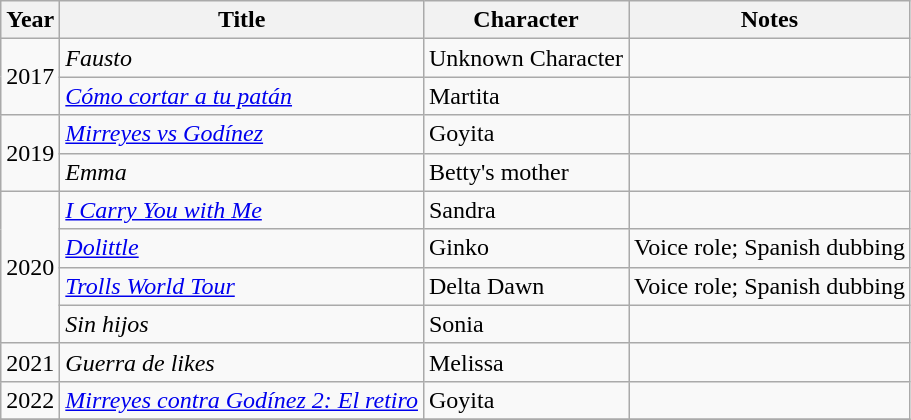<table class="wikitable sortable">
<tr>
<th>Year</th>
<th>Title</th>
<th>Character</th>
<th>Notes</th>
</tr>
<tr>
<td rowspan="2">2017</td>
<td><em>Fausto</em></td>
<td>Unknown Character</td>
<td></td>
</tr>
<tr>
<td><em><a href='#'>Cómo cortar a tu patán</a></em></td>
<td>Martita</td>
<td></td>
</tr>
<tr>
<td rowspan="2">2019</td>
<td><em><a href='#'>Mirreyes vs Godínez</a></em></td>
<td>Goyita</td>
<td></td>
</tr>
<tr>
<td><em>Emma</em></td>
<td>Betty's mother</td>
<td></td>
</tr>
<tr>
<td rowspan="4">2020</td>
<td><em><a href='#'>I Carry You with Me</a></em></td>
<td>Sandra</td>
<td></td>
</tr>
<tr>
<td><em><a href='#'>Dolittle</a></em></td>
<td>Ginko</td>
<td>Voice role; Spanish dubbing</td>
</tr>
<tr>
<td><em><a href='#'>Trolls World Tour</a></em></td>
<td>Delta Dawn</td>
<td>Voice role; Spanish dubbing</td>
</tr>
<tr>
<td><em>Sin hijos</em></td>
<td>Sonia</td>
<td></td>
</tr>
<tr>
<td>2021</td>
<td><em>Guerra de likes</em></td>
<td>Melissa</td>
<td></td>
</tr>
<tr>
<td>2022</td>
<td><em><a href='#'>Mirreyes contra Godínez 2: El retiro</a></em></td>
<td>Goyita</td>
<td></td>
</tr>
<tr>
</tr>
</table>
